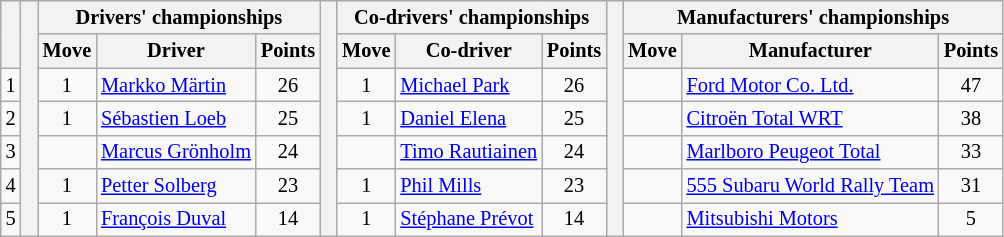<table class="wikitable" style="font-size:85%;">
<tr>
<th rowspan="2"></th>
<th rowspan="7" style="width:5px;"></th>
<th colspan="3">Drivers' championships</th>
<th rowspan="7" style="width:5px;"></th>
<th colspan="3" nowrap>Co-drivers' championships</th>
<th rowspan="7" style="width:5px;"></th>
<th colspan="3" nowrap>Manufacturers' championships</th>
</tr>
<tr>
<th>Move</th>
<th>Driver</th>
<th>Points</th>
<th>Move</th>
<th>Co-driver</th>
<th>Points</th>
<th>Move</th>
<th>Manufacturer</th>
<th>Points</th>
</tr>
<tr>
<td align="center">1</td>
<td align="center"> 1</td>
<td> <a href='#'>Markko Märtin</a></td>
<td align="center">26</td>
<td align="center"> 1</td>
<td> <a href='#'>Michael Park</a></td>
<td align="center">26</td>
<td align="center"></td>
<td> <a href='#'>Ford Motor Co. Ltd.</a></td>
<td align="center">47</td>
</tr>
<tr>
<td align="center">2</td>
<td align="center"> 1</td>
<td> <a href='#'>Sébastien Loeb</a></td>
<td align="center">25</td>
<td align="center"> 1</td>
<td> <a href='#'>Daniel Elena</a></td>
<td align="center">25</td>
<td align="center"></td>
<td> <a href='#'>Citroën Total WRT</a></td>
<td align="center">38</td>
</tr>
<tr>
<td align="center">3</td>
<td align="center"></td>
<td> <a href='#'>Marcus Grönholm</a></td>
<td align="center">24</td>
<td align="center"></td>
<td> <a href='#'>Timo Rautiainen</a></td>
<td align="center">24</td>
<td align="center"></td>
<td> <a href='#'>Marlboro Peugeot Total</a></td>
<td align="center">33</td>
</tr>
<tr>
<td align="center">4</td>
<td align="center"> 1</td>
<td> <a href='#'>Petter Solberg</a></td>
<td align="center">23</td>
<td align="center"> 1</td>
<td> <a href='#'>Phil Mills</a></td>
<td align="center">23</td>
<td align="center"></td>
<td> <a href='#'>555 Subaru World Rally Team</a></td>
<td align="center">31</td>
</tr>
<tr>
<td align="center">5</td>
<td align="center"> 1</td>
<td> <a href='#'>François Duval</a></td>
<td align="center">14</td>
<td align="center"> 1</td>
<td> <a href='#'>Stéphane Prévot</a></td>
<td align="center">14</td>
<td align="center"></td>
<td> <a href='#'>Mitsubishi Motors</a></td>
<td align="center">5</td>
</tr>
</table>
